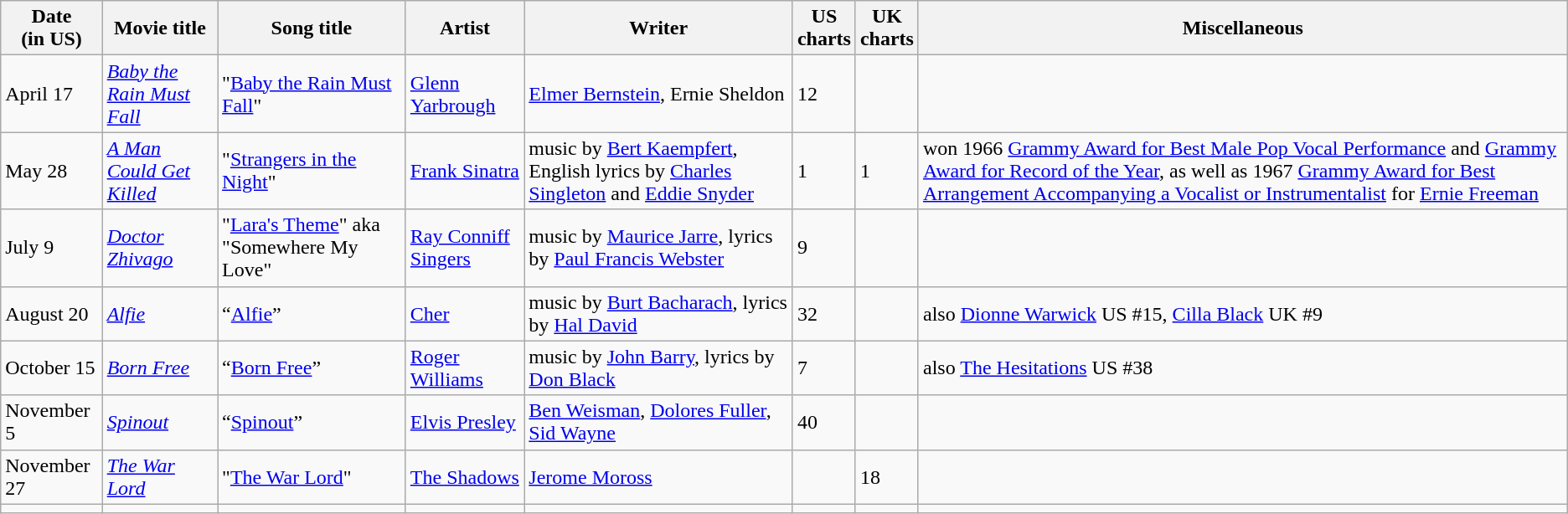<table class="wikitable sortable">
<tr>
<th>Date<br>(in US)</th>
<th>Movie title</th>
<th>Song title</th>
<th>Artist</th>
<th>Writer</th>
<th>US <br>charts</th>
<th>UK<br>charts</th>
<th>Miscellaneous</th>
</tr>
<tr>
<td>April 17</td>
<td><em><a href='#'>Baby the Rain Must Fall</a></em></td>
<td>"<a href='#'>Baby the Rain Must Fall</a>"</td>
<td><a href='#'>Glenn Yarbrough</a></td>
<td><a href='#'>Elmer Bernstein</a>, Ernie Sheldon</td>
<td>12</td>
<td></td>
<td></td>
</tr>
<tr>
<td>May 28</td>
<td><em><a href='#'>A Man Could Get Killed</a></em></td>
<td>"<a href='#'>Strangers in the Night</a>"</td>
<td><a href='#'>Frank Sinatra</a></td>
<td>music by <a href='#'>Bert Kaempfert</a>, English lyrics by <a href='#'>Charles Singleton</a> and <a href='#'>Eddie Snyder</a></td>
<td>1</td>
<td>1</td>
<td>won 1966 <a href='#'>Grammy Award for Best Male Pop Vocal Performance</a> and <a href='#'>Grammy Award for Record of the Year</a>, as well as 1967 <a href='#'>Grammy Award for Best Arrangement Accompanying a Vocalist or Instrumentalist</a> for <a href='#'>Ernie Freeman</a></td>
</tr>
<tr>
<td>July 9</td>
<td><em><a href='#'>Doctor Zhivago</a></em></td>
<td>"<a href='#'>Lara's Theme</a>" aka "Somewhere My Love"</td>
<td><a href='#'>Ray Conniff Singers</a></td>
<td>music by <a href='#'>Maurice Jarre</a>, lyrics by <a href='#'>Paul Francis Webster</a></td>
<td>9</td>
<td></td>
<td></td>
</tr>
<tr>
<td>August 20</td>
<td><em><a href='#'>Alfie</a></em></td>
<td>“<a href='#'>Alfie</a>”</td>
<td><a href='#'>Cher</a></td>
<td>music by <a href='#'>Burt Bacharach</a>, lyrics by <a href='#'>Hal David</a></td>
<td>32</td>
<td></td>
<td>also <a href='#'>Dionne Warwick</a> US #15, <a href='#'>Cilla Black</a> UK #9</td>
</tr>
<tr>
<td>October 15</td>
<td><em><a href='#'>Born Free</a></em></td>
<td>“<a href='#'>Born Free</a>”</td>
<td><a href='#'>Roger Williams</a></td>
<td>music by <a href='#'>John Barry</a>, lyrics by <a href='#'>Don Black</a></td>
<td>7</td>
<td></td>
<td>also <a href='#'>The Hesitations</a> US #38</td>
</tr>
<tr>
<td>November 5</td>
<td><em> <a href='#'>Spinout</a></em></td>
<td>“<a href='#'>Spinout</a>”</td>
<td><a href='#'>Elvis Presley</a></td>
<td><a href='#'>Ben Weisman</a>, <a href='#'>Dolores Fuller</a>, <a href='#'>Sid Wayne</a></td>
<td>40</td>
<td></td>
<td></td>
</tr>
<tr>
<td>November 27</td>
<td><em><a href='#'>The War Lord</a></em></td>
<td>"<a href='#'>The War Lord</a>"</td>
<td><a href='#'>The Shadows</a></td>
<td><a href='#'>Jerome Moross</a></td>
<td></td>
<td>18</td>
<td></td>
</tr>
<tr>
<td></td>
<td></td>
<td></td>
<td></td>
<td></td>
<td></td>
<td></td>
<td></td>
</tr>
</table>
